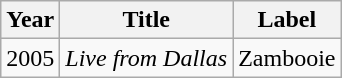<table class="wikitable">
<tr>
<th>Year</th>
<th>Title</th>
<th>Label</th>
</tr>
<tr>
<td>2005</td>
<td><em>Live from Dallas</em></td>
<td>Zambooie</td>
</tr>
</table>
